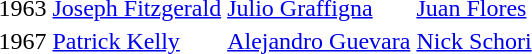<table>
<tr>
<td>1963</td>
<td><a href='#'>Joseph Fitzgerald</a><br></td>
<td><a href='#'>Julio Graffigna</a><br></td>
<td><a href='#'>Juan Flores</a><br></td>
</tr>
<tr>
<td>1967</td>
<td><a href='#'>Patrick Kelly</a><br></td>
<td><a href='#'>Alejandro Guevara</a><br></td>
<td><a href='#'>Nick Schori</a><br></td>
</tr>
</table>
